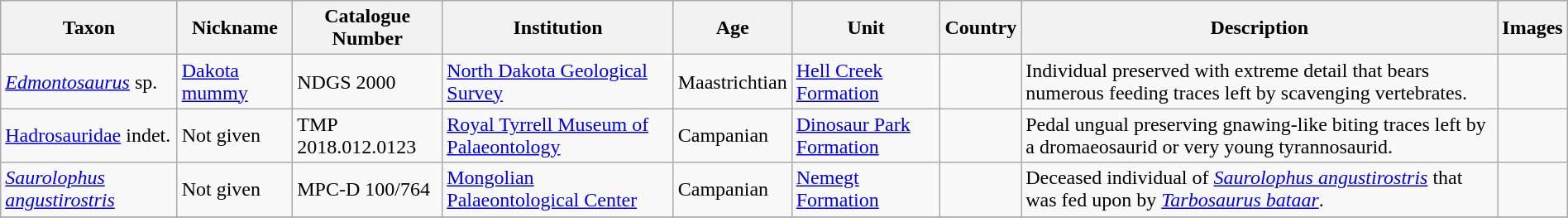<table class="wikitable sortable" align="center" width="100%">
<tr>
<th>Taxon</th>
<th>Nickname</th>
<th>Catalogue Number</th>
<th>Institution</th>
<th>Age</th>
<th>Unit</th>
<th>Country</th>
<th>Description</th>
<th>Images</th>
</tr>
<tr>
<td><em><a href='#'>Edmontosaurus</a></em> sp.</td>
<td><a href='#'>Dakota mummy</a></td>
<td>NDGS 2000</td>
<td><a href='#'>North Dakota Geological Survey</a></td>
<td>Maastrichtian</td>
<td><a href='#'>Hell Creek Formation</a></td>
<td></td>
<td>Individual preserved with extreme detail that bears numerous feeding traces left by scavenging vertebrates.</td>
<td></td>
</tr>
<tr>
<td><a href='#'>Hadrosauridae</a> indet.</td>
<td>Not given</td>
<td>TMP 2018.012.0123</td>
<td><a href='#'>Royal Tyrrell Museum of Palaeontology</a></td>
<td>Campanian</td>
<td><a href='#'>Dinosaur Park Formation</a></td>
<td></td>
<td>Pedal ungual preserving gnawing-like biting traces left by a dromaeosaurid or very young tyrannosaurid.</td>
<td></td>
</tr>
<tr>
<td><em><a href='#'>Saurolophus angustirostris</a></em></td>
<td>Not given</td>
<td>MPC-D 100/764</td>
<td><a href='#'>Mongolian Palaeontological Center</a></td>
<td>Campanian</td>
<td><a href='#'>Nemegt Formation</a></td>
<td></td>
<td>Deceased individual of <em><a href='#'>Saurolophus angustirostris</a></em> that was fed upon by <em><a href='#'>Tarbosaurus bataar</a></em>.</td>
<td></td>
</tr>
<tr>
</tr>
</table>
